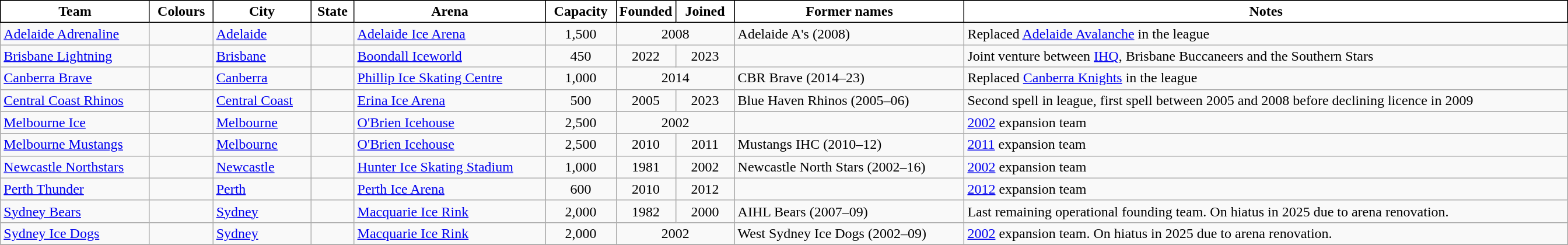<table class="wikitable toccolours" style="width:112em">
<tr>
</tr>
<tr>
<th style="background:#FFFFFF;color:black;border:#000000 1px solid">Team</th>
<th style="background:#FFFFFF;color:black;border:#000000 1px solid">Colours</th>
<th style="background:#FFFFFF;color:black;border:#000000 1px solid">City</th>
<th style="background:#FFFFFF;color:black;border:#000000 1px solid">State</th>
<th style="background:#FFFFFF;color:black;border:#000000 1px solid">Arena</th>
<th style="background:#FFFFFF;color:black;border:#000000 1px solid">Capacity</th>
<th style="background:#FFFFFF;color:black;border:#000000 1px solid; width: 60px">Founded</th>
<th style="background:#FFFFFF;color:black;border:#000000 1px solid; width: 60px">Joined</th>
<th style="background:#FFFFFF;color:black;border:#000000 1px solid">Former names</th>
<th style="background:#FFFFFF;color:black;border:#000000 1px solid">Notes</th>
</tr>
<tr>
<td><a href='#'>Adelaide Adrenaline</a></td>
<td align=center> </td>
<td><a href='#'>Adelaide</a></td>
<td align=center></td>
<td><a href='#'>Adelaide Ice Arena</a></td>
<td align=center>1,500</td>
<td colspan=2 align=center>2008</td>
<td>Adelaide A's (2008)</td>
<td>Replaced <a href='#'>Adelaide Avalanche</a> in the league</td>
</tr>
<tr>
<td><a href='#'>Brisbane Lightning</a></td>
<td align=center> </td>
<td><a href='#'>Brisbane</a></td>
<td align=center></td>
<td><a href='#'>Boondall Iceworld</a></td>
<td align=center>450</td>
<td align=center>2022</td>
<td align=center>2023</td>
<td></td>
<td>Joint venture between <a href='#'>IHQ</a>, Brisbane Buccaneers and the Southern Stars</td>
</tr>
<tr>
<td><a href='#'>Canberra Brave</a></td>
<td align=center> </td>
<td><a href='#'>Canberra</a></td>
<td align=center></td>
<td><a href='#'>Phillip Ice Skating Centre</a></td>
<td align=center>1,000</td>
<td colspan=2 align=center>2014</td>
<td>CBR Brave (2014–23)</td>
<td>Replaced <a href='#'>Canberra Knights</a> in the league</td>
</tr>
<tr>
<td><a href='#'>Central Coast Rhinos</a></td>
<td align=center> </td>
<td><a href='#'>Central Coast</a></td>
<td align=center></td>
<td><a href='#'>Erina Ice Arena</a></td>
<td align=center>500</td>
<td align=center>2005</td>
<td align=center>2023</td>
<td>Blue Haven Rhinos (2005–06)</td>
<td>Second spell in league, first spell between 2005 and 2008 before declining licence in 2009</td>
</tr>
<tr>
<td><a href='#'>Melbourne Ice</a></td>
<td align=center> </td>
<td><a href='#'>Melbourne</a></td>
<td align=center></td>
<td><a href='#'>O'Brien Icehouse</a></td>
<td align=center>2,500</td>
<td colspan=2 align=center>2002</td>
<td></td>
<td><a href='#'>2002</a> expansion team</td>
</tr>
<tr>
<td><a href='#'>Melbourne Mustangs</a></td>
<td align=center> </td>
<td><a href='#'>Melbourne</a></td>
<td align=center></td>
<td><a href='#'>O'Brien Icehouse</a></td>
<td align=center>2,500</td>
<td align=center>2010</td>
<td align=center>2011</td>
<td>Mustangs IHC (2010–12)</td>
<td><a href='#'>2011</a> expansion team</td>
</tr>
<tr>
<td><a href='#'>Newcastle Northstars</a></td>
<td align=center> </td>
<td><a href='#'>Newcastle</a></td>
<td align=center></td>
<td><a href='#'>Hunter Ice Skating Stadium</a></td>
<td align=center>1,000</td>
<td align=center>1981</td>
<td align=center>2002</td>
<td>Newcastle North Stars (2002–16)</td>
<td><a href='#'>2002</a> expansion team</td>
</tr>
<tr>
<td><a href='#'>Perth Thunder</a></td>
<td align=center> </td>
<td><a href='#'>Perth</a></td>
<td align=center></td>
<td><a href='#'>Perth Ice Arena</a></td>
<td align=center>600</td>
<td align=center>2010</td>
<td align=center>2012</td>
<td></td>
<td><a href='#'>2012</a> expansion team</td>
</tr>
<tr>
<td><a href='#'>Sydney Bears</a></td>
<td align=center> </td>
<td><a href='#'>Sydney</a></td>
<td align=center></td>
<td><a href='#'>Macquarie Ice Rink</a></td>
<td align=center>2,000</td>
<td align=center>1982</td>
<td align=center>2000</td>
<td>AIHL Bears (2007–09)</td>
<td>Last remaining operational founding team. On hiatus in 2025 due to arena renovation.</td>
</tr>
<tr>
<td><a href='#'>Sydney Ice Dogs</a></td>
<td align=center> </td>
<td><a href='#'>Sydney</a></td>
<td align=center></td>
<td><a href='#'>Macquarie Ice Rink</a></td>
<td align=center>2,000</td>
<td colspan=2 align=center>2002</td>
<td>West Sydney Ice Dogs (2002–09)</td>
<td><a href='#'>2002</a> expansion team. On hiatus in 2025 due to arena renovation.</td>
</tr>
<tr>
</tr>
</table>
